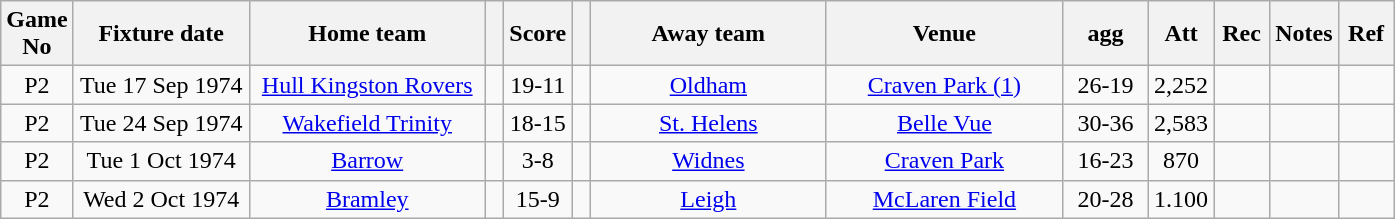<table class="wikitable" style="text-align:center;">
<tr>
<th width=20 abbr="No">Game No</th>
<th width=110 abbr="Date">Fixture date</th>
<th width=150 abbr="Home team">Home team</th>
<th width=5 abbr="space"></th>
<th width=20 abbr="Score">Score</th>
<th width=5 abbr="space"></th>
<th width=150 abbr="Away team">Away team</th>
<th width=150 abbr="Venue">Venue</th>
<th width=50 abbr="Agg">agg</th>
<th width=30 abbr="Att">Att</th>
<th width=30 abbr="Rec">Rec</th>
<th width=20 abbr="Notes">Notes</th>
<th width=30 abbr="Ref">Ref</th>
</tr>
<tr>
<td>P2</td>
<td>Tue 17 Sep 1974</td>
<td><a href='#'>Hull Kingston Rovers</a></td>
<td></td>
<td>19-11</td>
<td></td>
<td><a href='#'>Oldham</a></td>
<td><a href='#'>Craven Park (1)</a></td>
<td>26-19</td>
<td>2,252</td>
<td></td>
<td></td>
<td></td>
</tr>
<tr>
<td>P2</td>
<td>Tue 24 Sep 1974</td>
<td><a href='#'>Wakefield Trinity</a></td>
<td></td>
<td>18-15</td>
<td></td>
<td><a href='#'>St. Helens</a></td>
<td><a href='#'>Belle Vue</a></td>
<td>30-36</td>
<td>2,583</td>
<td></td>
<td></td>
<td></td>
</tr>
<tr>
<td>P2</td>
<td>Tue 1 Oct 1974</td>
<td><a href='#'>Barrow</a></td>
<td></td>
<td>3-8</td>
<td></td>
<td><a href='#'>Widnes</a></td>
<td><a href='#'>Craven Park</a></td>
<td>16-23</td>
<td>870</td>
<td></td>
<td></td>
<td></td>
</tr>
<tr>
<td>P2</td>
<td>Wed 2 Oct 1974</td>
<td><a href='#'>Bramley</a></td>
<td></td>
<td>15-9</td>
<td></td>
<td><a href='#'>Leigh</a></td>
<td><a href='#'>McLaren Field</a></td>
<td>20-28</td>
<td>1.100</td>
<td></td>
<td></td>
<td></td>
</tr>
</table>
